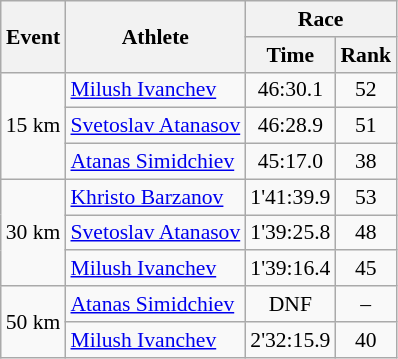<table class="wikitable" border="1" style="font-size:90%">
<tr>
<th rowspan=2>Event</th>
<th rowspan=2>Athlete</th>
<th colspan=2>Race</th>
</tr>
<tr>
<th>Time</th>
<th>Rank</th>
</tr>
<tr>
<td rowspan=3>15 km</td>
<td><a href='#'>Milush Ivanchev</a></td>
<td align=center>46:30.1</td>
<td align=center>52</td>
</tr>
<tr>
<td><a href='#'>Svetoslav Atanasov</a></td>
<td align=center>46:28.9</td>
<td align=center>51</td>
</tr>
<tr>
<td><a href='#'>Atanas Simidchiev</a></td>
<td align=center>45:17.0</td>
<td align=center>38</td>
</tr>
<tr>
<td rowspan=3>30 km</td>
<td><a href='#'>Khristo Barzanov</a></td>
<td align=center>1'41:39.9</td>
<td align=center>53</td>
</tr>
<tr>
<td><a href='#'>Svetoslav Atanasov</a></td>
<td align=center>1'39:25.8</td>
<td align=center>48</td>
</tr>
<tr>
<td><a href='#'>Milush Ivanchev</a></td>
<td align=center>1'39:16.4</td>
<td align=center>45</td>
</tr>
<tr>
<td rowspan=2>50 km</td>
<td><a href='#'>Atanas Simidchiev</a></td>
<td align=center>DNF</td>
<td align=center>–</td>
</tr>
<tr>
<td><a href='#'>Milush Ivanchev</a></td>
<td align=center>2'32:15.9</td>
<td align=center>40</td>
</tr>
</table>
